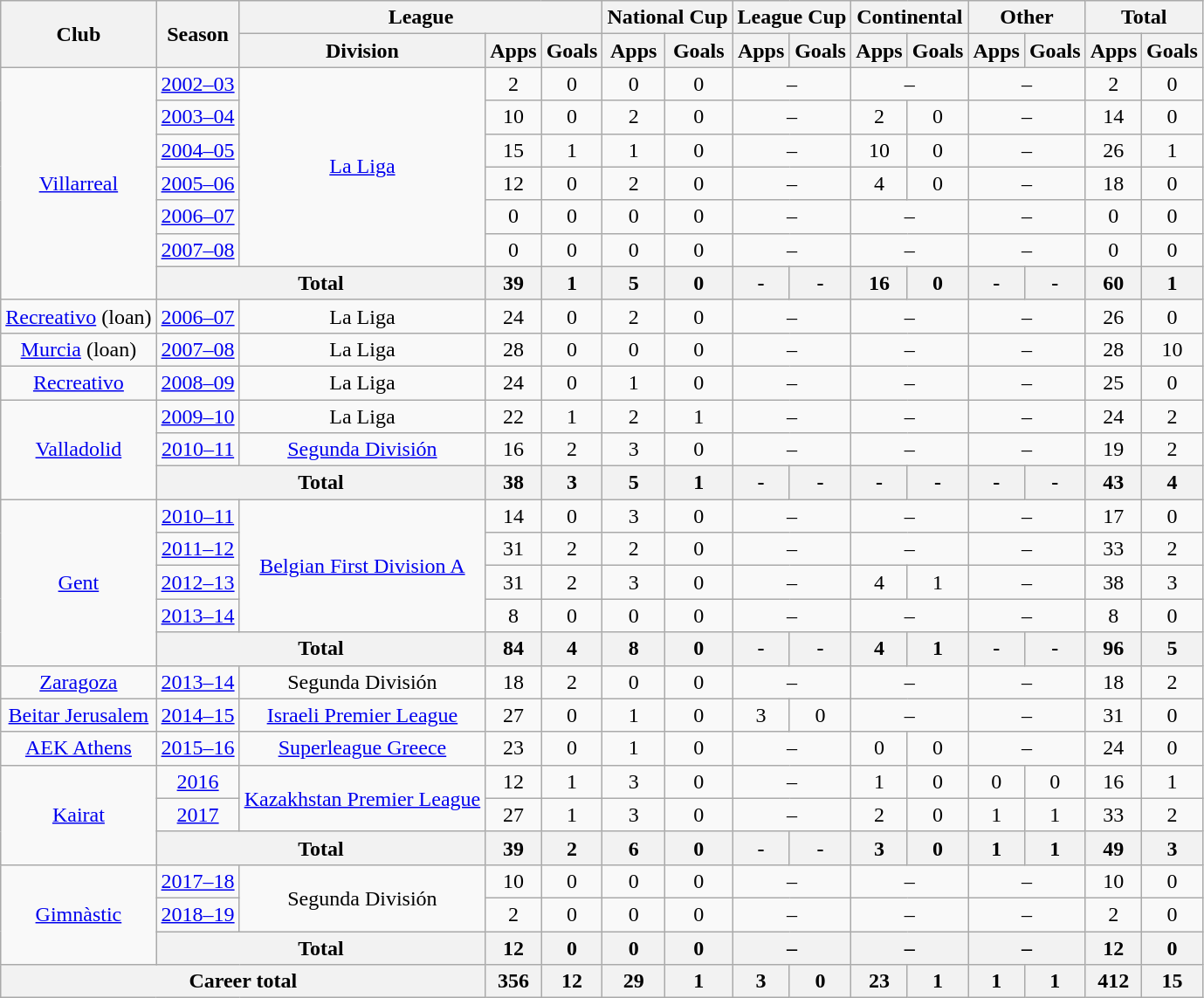<table class="wikitable" style="text-align: center;">
<tr>
<th rowspan="2">Club</th>
<th rowspan="2">Season</th>
<th colspan="3">League</th>
<th colspan="2">National Cup</th>
<th colspan="2">League Cup</th>
<th colspan="2">Continental</th>
<th colspan="2">Other</th>
<th colspan="2">Total</th>
</tr>
<tr>
<th>Division</th>
<th>Apps</th>
<th>Goals</th>
<th>Apps</th>
<th>Goals</th>
<th>Apps</th>
<th>Goals</th>
<th>Apps</th>
<th>Goals</th>
<th>Apps</th>
<th>Goals</th>
<th>Apps</th>
<th>Goals</th>
</tr>
<tr>
<td rowspan="7" valign="center"><a href='#'>Villarreal</a></td>
<td><a href='#'>2002–03</a></td>
<td rowspan="6" valign="center"><a href='#'>La Liga</a></td>
<td>2</td>
<td>0</td>
<td>0</td>
<td>0</td>
<td colspan="2">–</td>
<td colspan="2">–</td>
<td colspan="2">–</td>
<td>2</td>
<td>0</td>
</tr>
<tr>
<td><a href='#'>2003–04</a></td>
<td>10</td>
<td>0</td>
<td>2</td>
<td>0</td>
<td colspan="2">–</td>
<td>2</td>
<td>0</td>
<td colspan="2">–</td>
<td>14</td>
<td>0</td>
</tr>
<tr>
<td><a href='#'>2004–05</a></td>
<td>15</td>
<td>1</td>
<td>1</td>
<td>0</td>
<td colspan="2">–</td>
<td>10</td>
<td>0</td>
<td colspan="2">–</td>
<td>26</td>
<td>1</td>
</tr>
<tr>
<td><a href='#'>2005–06</a></td>
<td>12</td>
<td>0</td>
<td>2</td>
<td>0</td>
<td colspan="2">–</td>
<td>4</td>
<td>0</td>
<td colspan="2">–</td>
<td>18</td>
<td>0</td>
</tr>
<tr>
<td><a href='#'>2006–07</a></td>
<td>0</td>
<td>0</td>
<td>0</td>
<td>0</td>
<td colspan="2">–</td>
<td colspan="2">–</td>
<td colspan="2">–</td>
<td>0</td>
<td>0</td>
</tr>
<tr>
<td><a href='#'>2007–08</a></td>
<td>0</td>
<td>0</td>
<td>0</td>
<td>0</td>
<td colspan="2">–</td>
<td colspan="2">–</td>
<td colspan="2">–</td>
<td>0</td>
<td>0</td>
</tr>
<tr>
<th colspan="2">Total</th>
<th>39</th>
<th>1</th>
<th>5</th>
<th>0</th>
<th>-</th>
<th>-</th>
<th>16</th>
<th>0</th>
<th>-</th>
<th>-</th>
<th>60</th>
<th>1</th>
</tr>
<tr>
<td valign="center"><a href='#'>Recreativo</a> (loan)</td>
<td><a href='#'>2006–07</a></td>
<td>La Liga</td>
<td>24</td>
<td>0</td>
<td>2</td>
<td>0</td>
<td colspan="2">–</td>
<td colspan="2">–</td>
<td colspan="2">–</td>
<td>26</td>
<td>0</td>
</tr>
<tr>
<td valign="center"><a href='#'>Murcia</a> (loan)</td>
<td><a href='#'>2007–08</a></td>
<td>La Liga</td>
<td>28</td>
<td>0</td>
<td>0</td>
<td>0</td>
<td colspan="2">–</td>
<td colspan="2">–</td>
<td colspan="2">–</td>
<td>28</td>
<td>10</td>
</tr>
<tr>
<td valign="center"><a href='#'>Recreativo</a></td>
<td><a href='#'>2008–09</a></td>
<td>La Liga</td>
<td>24</td>
<td>0</td>
<td>1</td>
<td>0</td>
<td colspan="2">–</td>
<td colspan="2">–</td>
<td colspan="2">–</td>
<td>25</td>
<td>0</td>
</tr>
<tr>
<td rowspan="3" valign="center"><a href='#'>Valladolid</a></td>
<td><a href='#'>2009–10</a></td>
<td>La Liga</td>
<td>22</td>
<td>1</td>
<td>2</td>
<td>1</td>
<td colspan="2">–</td>
<td colspan="2">–</td>
<td colspan="2">–</td>
<td>24</td>
<td>2</td>
</tr>
<tr>
<td><a href='#'>2010–11</a></td>
<td><a href='#'>Segunda División</a></td>
<td>16</td>
<td>2</td>
<td>3</td>
<td>0</td>
<td colspan="2">–</td>
<td colspan="2">–</td>
<td colspan="2">–</td>
<td>19</td>
<td>2</td>
</tr>
<tr>
<th colspan="2">Total</th>
<th>38</th>
<th>3</th>
<th>5</th>
<th>1</th>
<th>-</th>
<th>-</th>
<th>-</th>
<th>-</th>
<th>-</th>
<th>-</th>
<th>43</th>
<th>4</th>
</tr>
<tr>
<td rowspan="5" valign="center"><a href='#'>Gent</a></td>
<td><a href='#'>2010–11</a></td>
<td rowspan="4" valign="center"><a href='#'>Belgian First Division A</a></td>
<td>14</td>
<td>0</td>
<td>3</td>
<td>0</td>
<td colspan="2">–</td>
<td colspan="2">–</td>
<td colspan="2">–</td>
<td>17</td>
<td>0</td>
</tr>
<tr>
<td><a href='#'>2011–12</a></td>
<td>31</td>
<td>2</td>
<td>2</td>
<td>0</td>
<td colspan="2">–</td>
<td colspan="2">–</td>
<td colspan="2">–</td>
<td>33</td>
<td>2</td>
</tr>
<tr>
<td><a href='#'>2012–13</a></td>
<td>31</td>
<td>2</td>
<td>3</td>
<td>0</td>
<td colspan="2">–</td>
<td>4</td>
<td>1</td>
<td colspan="2">–</td>
<td>38</td>
<td>3</td>
</tr>
<tr>
<td><a href='#'>2013–14</a></td>
<td>8</td>
<td>0</td>
<td>0</td>
<td>0</td>
<td colspan="2">–</td>
<td colspan="2">–</td>
<td colspan="2">–</td>
<td>8</td>
<td>0</td>
</tr>
<tr>
<th colspan="2">Total</th>
<th>84</th>
<th>4</th>
<th>8</th>
<th>0</th>
<th>-</th>
<th>-</th>
<th>4</th>
<th>1</th>
<th>-</th>
<th>-</th>
<th>96</th>
<th>5</th>
</tr>
<tr>
<td valign="center"><a href='#'>Zaragoza</a></td>
<td><a href='#'>2013–14</a></td>
<td>Segunda División</td>
<td>18</td>
<td>2</td>
<td>0</td>
<td>0</td>
<td colspan="2">–</td>
<td colspan="2">–</td>
<td colspan="2">–</td>
<td>18</td>
<td>2</td>
</tr>
<tr>
<td valign="center"><a href='#'>Beitar Jerusalem</a></td>
<td><a href='#'>2014–15</a></td>
<td><a href='#'>Israeli Premier League</a></td>
<td>27</td>
<td>0</td>
<td>1</td>
<td>0</td>
<td>3</td>
<td>0</td>
<td colspan="2">–</td>
<td colspan="2">–</td>
<td>31</td>
<td>0</td>
</tr>
<tr>
<td valign="center"><a href='#'>AEK Athens</a></td>
<td><a href='#'>2015–16</a></td>
<td><a href='#'>Superleague Greece</a></td>
<td>23</td>
<td>0</td>
<td>1</td>
<td>0</td>
<td colspan="2">–</td>
<td>0</td>
<td>0</td>
<td colspan="2">–</td>
<td>24</td>
<td>0</td>
</tr>
<tr>
<td rowspan="3" valign="center"><a href='#'>Kairat</a></td>
<td><a href='#'>2016</a></td>
<td rowspan="2" valign="center"><a href='#'>Kazakhstan Premier League</a></td>
<td>12</td>
<td>1</td>
<td>3</td>
<td>0</td>
<td colspan="2">–</td>
<td>1</td>
<td>0</td>
<td>0</td>
<td>0</td>
<td>16</td>
<td>1</td>
</tr>
<tr>
<td><a href='#'>2017</a></td>
<td>27</td>
<td>1</td>
<td>3</td>
<td>0</td>
<td colspan="2">–</td>
<td>2</td>
<td>0</td>
<td>1</td>
<td>1</td>
<td>33</td>
<td>2</td>
</tr>
<tr>
<th colspan="2">Total</th>
<th>39</th>
<th>2</th>
<th>6</th>
<th>0</th>
<th>-</th>
<th>-</th>
<th>3</th>
<th>0</th>
<th>1</th>
<th>1</th>
<th>49</th>
<th>3</th>
</tr>
<tr>
<td rowspan="3" valign="center"><a href='#'>Gimnàstic</a></td>
<td><a href='#'>2017–18</a></td>
<td rowspan="2">Segunda División</td>
<td>10</td>
<td>0</td>
<td>0</td>
<td>0</td>
<td colspan="2">–</td>
<td colspan="2">–</td>
<td colspan="2">–</td>
<td>10</td>
<td>0</td>
</tr>
<tr>
<td><a href='#'>2018–19</a></td>
<td>2</td>
<td>0</td>
<td>0</td>
<td>0</td>
<td colspan="2">–</td>
<td colspan="2">–</td>
<td colspan="2">–</td>
<td>2</td>
<td>0</td>
</tr>
<tr>
<th colspan="2">Total</th>
<th>12</th>
<th>0</th>
<th>0</th>
<th>0</th>
<th colspan="2">–</th>
<th colspan="2">–</th>
<th colspan="2">–</th>
<th>12</th>
<th>0</th>
</tr>
<tr>
<th colspan="3">Career total</th>
<th>356</th>
<th>12</th>
<th>29</th>
<th>1</th>
<th>3</th>
<th>0</th>
<th>23</th>
<th>1</th>
<th>1</th>
<th>1</th>
<th>412</th>
<th>15</th>
</tr>
</table>
